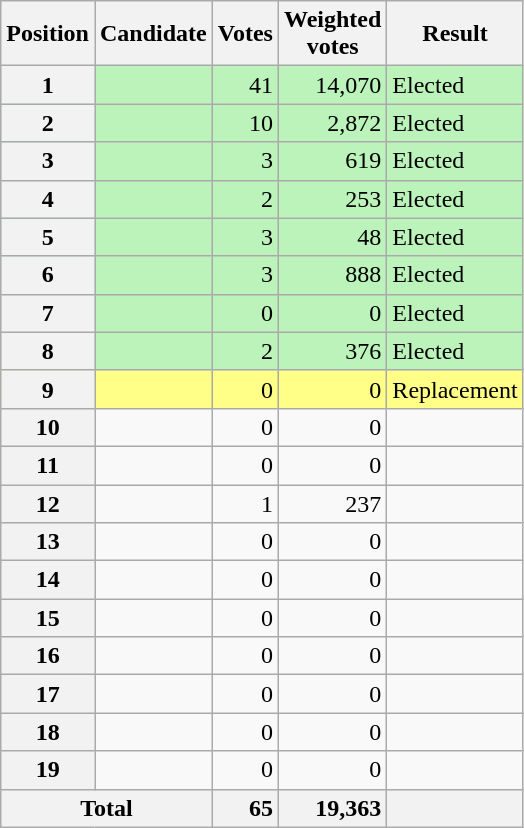<table class="wikitable sortable">
<tr>
<th scope="col">Position</th>
<th scope="col">Candidate</th>
<th scope="col">Votes</th>
<th scope="col">Weighted<br>votes</th>
<th scope="col">Result</th>
</tr>
<tr bgcolor=bbf3bb>
<th scope="row">1</th>
<td></td>
<td style="text-align:right">41</td>
<td style="text-align:right">14,070</td>
<td>Elected</td>
</tr>
<tr bgcolor=bbf3bb>
<th scope="row">2</th>
<td></td>
<td style="text-align:right">10</td>
<td style="text-align:right">2,872</td>
<td>Elected</td>
</tr>
<tr bgcolor=bbf3bb>
<th scope="row">3</th>
<td></td>
<td style="text-align:right">3</td>
<td style="text-align:right">619</td>
<td>Elected</td>
</tr>
<tr bgcolor=bbf3bb>
<th scope="row">4</th>
<td></td>
<td style="text-align:right">2</td>
<td style="text-align:right">253</td>
<td>Elected</td>
</tr>
<tr bgcolor=bbf3bb>
<th scope="row">5</th>
<td></td>
<td style="text-align:right">3</td>
<td style="text-align:right">48</td>
<td>Elected</td>
</tr>
<tr bgcolor=bbf3bb>
<th scope="row">6</th>
<td></td>
<td style="text-align:right">3</td>
<td style="text-align:right">888</td>
<td>Elected</td>
</tr>
<tr bgcolor=bbf3bb>
<th scope="row">7</th>
<td></td>
<td style="text-align:right">0</td>
<td style="text-align:right">0</td>
<td>Elected</td>
</tr>
<tr bgcolor=bbf3bb>
<th scope="row">8</th>
<td></td>
<td style="text-align:right">2</td>
<td style="text-align:right">376</td>
<td>Elected</td>
</tr>
<tr bgcolor=#FF8>
<th scope="row">9</th>
<td></td>
<td style="text-align:right">0</td>
<td style="text-align:right">0</td>
<td>Replacement</td>
</tr>
<tr>
<th scope="row">10</th>
<td></td>
<td style="text-align:right">0</td>
<td style="text-align:right">0</td>
<td></td>
</tr>
<tr>
<th scope="row">11</th>
<td></td>
<td style="text-align:right">0</td>
<td style="text-align:right">0</td>
<td></td>
</tr>
<tr>
<th scope="row">12</th>
<td></td>
<td style="text-align:right">1</td>
<td style="text-align:right">237</td>
<td></td>
</tr>
<tr>
<th scope="row">13</th>
<td></td>
<td style="text-align:right">0</td>
<td style="text-align:right">0</td>
<td></td>
</tr>
<tr>
<th scope="row">14</th>
<td></td>
<td style="text-align:right">0</td>
<td style="text-align:right">0</td>
<td></td>
</tr>
<tr>
<th scope="row">15</th>
<td></td>
<td style="text-align:right">0</td>
<td style="text-align:right">0</td>
<td></td>
</tr>
<tr>
<th scope="row">16</th>
<td></td>
<td style="text-align:right">0</td>
<td style="text-align:right">0</td>
<td></td>
</tr>
<tr>
<th scope="row">17</th>
<td></td>
<td style="text-align:right">0</td>
<td style="text-align:right">0</td>
<td></td>
</tr>
<tr>
<th scope="row">18</th>
<td></td>
<td style="text-align:right">0</td>
<td style="text-align:right">0</td>
<td></td>
</tr>
<tr>
<th scope="row">19</th>
<td></td>
<td style="text-align:right">0</td>
<td style="text-align:right">0</td>
<td></td>
</tr>
<tr class="sortbottom">
<th scope="row" colspan="2">Total</th>
<th style="text-align:right">65</th>
<th style="text-align:right">19,363</th>
<th></th>
</tr>
</table>
